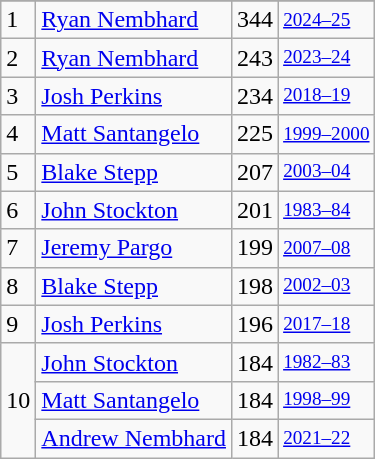<table class="wikitable">
<tr>
</tr>
<tr>
<td>1</td>
<td><a href='#'>Ryan Nembhard</a></td>
<td>344</td>
<td style="font-size:80%;"><a href='#'>2024–25</a></td>
</tr>
<tr>
<td>2</td>
<td><a href='#'>Ryan Nembhard</a></td>
<td>243</td>
<td style="font-size:80%;"><a href='#'>2023–24</a></td>
</tr>
<tr>
<td>3</td>
<td><a href='#'>Josh Perkins</a></td>
<td>234</td>
<td style="font-size:80%;"><a href='#'>2018–19</a></td>
</tr>
<tr>
<td>4</td>
<td><a href='#'>Matt Santangelo</a></td>
<td>225</td>
<td style="font-size:80%;"><a href='#'>1999–2000</a></td>
</tr>
<tr>
<td>5</td>
<td><a href='#'>Blake Stepp</a></td>
<td>207</td>
<td style="font-size:80%;"><a href='#'>2003–04</a></td>
</tr>
<tr>
<td>6</td>
<td><a href='#'>John Stockton</a></td>
<td>201</td>
<td style="font-size:80%;"><a href='#'>1983–84</a></td>
</tr>
<tr>
<td>7</td>
<td><a href='#'>Jeremy Pargo</a></td>
<td>199</td>
<td style="font-size:80%;"><a href='#'>2007–08</a></td>
</tr>
<tr>
<td>8</td>
<td><a href='#'>Blake Stepp</a></td>
<td>198</td>
<td style="font-size:80%;"><a href='#'>2002–03</a></td>
</tr>
<tr>
<td>9</td>
<td><a href='#'>Josh Perkins</a></td>
<td>196</td>
<td style="font-size:80%;"><a href='#'>2017–18</a></td>
</tr>
<tr>
<td rowspan=3>10</td>
<td><a href='#'>John Stockton</a></td>
<td>184</td>
<td style="font-size:80%;"><a href='#'>1982–83</a></td>
</tr>
<tr>
<td><a href='#'>Matt Santangelo</a></td>
<td>184</td>
<td style="font-size:80%;"><a href='#'>1998–99</a></td>
</tr>
<tr>
<td><a href='#'>Andrew Nembhard</a></td>
<td>184</td>
<td style="font-size:80%;"><a href='#'>2021–22</a></td>
</tr>
</table>
